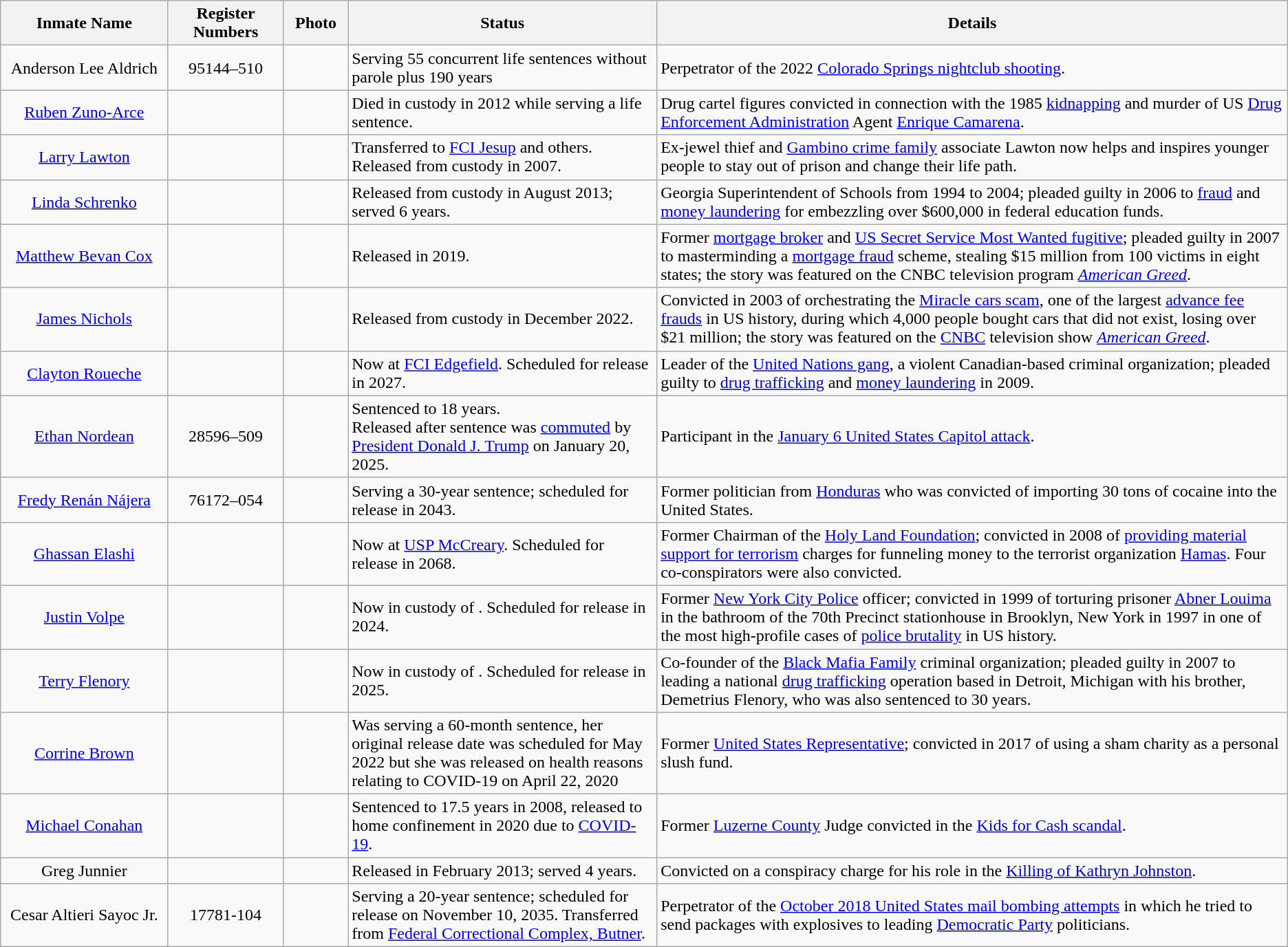<table class="wikitable sortable">
<tr>
<th width=13%>Inmate Name</th>
<th width=9%>Register Numbers</th>
<th width=5%>Photo</th>
<th width=24%>Status</th>
<th width=54%>Details</th>
</tr>
<tr>
<td style="text-align:center;">Anderson Lee Aldrich</td>
<td style="text-align:center;">95144–510</td>
<td style="text-align:center;"></td>
<td>Serving 55 concurrent life sentences without parole plus 190 years</td>
<td>Perpetrator of the 2022 <a href='#'>Colorado Springs nightclub shooting</a>.</td>
</tr>
<tr>
<td style="text-align:center;"><a href='#'>Ruben Zuno-Arce</a></td>
<td style="text-align:center;"></td>
<td style="text-align:center;"></td>
<td>Died in custody in 2012 while serving a life sentence.</td>
<td>Drug cartel figures convicted in connection with the 1985 <a href='#'>kidnapping</a> and murder of US <a href='#'>Drug Enforcement Administration</a> Agent <a href='#'>Enrique Camarena</a>.</td>
</tr>
<tr>
<td align="center"><a href='#'>Larry Lawton</a></td>
<td align="center"></td>
<td></td>
<td>Transferred to <a href='#'>FCI Jesup</a> and others. Released from custody in 2007.</td>
<td>Ex-jewel thief and <a href='#'>Gambino crime family</a> associate Lawton now helps and inspires younger people to stay out of prison and change their life path.</td>
</tr>
<tr>
<td style="text-align:center;"><a href='#'>Linda Schrenko</a></td>
<td style="text-align:center;"></td>
<td style="text-align:center;"></td>
<td>Released from custody in August 2013; served 6 years.</td>
<td>Georgia Superintendent of Schools from 1994 to 2004; pleaded guilty in 2006 to <a href='#'>fraud</a> and <a href='#'>money laundering</a> for embezzling over $600,000 in federal education funds.</td>
</tr>
<tr>
<td style="text-align:center;"><a href='#'>Matthew Bevan Cox</a></td>
<td style="text-align:center;"></td>
<td style="text-align:center;"></td>
<td>Released in 2019.</td>
<td>Former <a href='#'>mortgage broker</a> and <a href='#'>US Secret Service Most Wanted fugitive</a>; pleaded guilty in 2007 to masterminding a <a href='#'>mortgage fraud</a> scheme, stealing $15 million from 100 victims in eight states; the story was featured on the CNBC television program <em><a href='#'>American Greed</a></em>.</td>
</tr>
<tr>
<td style="text-align:center;"><a href='#'>James Nichols</a></td>
<td style="text-align:center;"></td>
<td style="text-align:center;"></td>
<td>Released from custody in December 2022.</td>
<td>Convicted in 2003 of orchestrating the <a href='#'>Miracle cars scam</a>, one of the largest <a href='#'>advance fee frauds</a> in US history, during which 4,000 people bought cars that did not exist, losing over $21 million; the story was featured on the <a href='#'>CNBC</a> television show <em><a href='#'>American Greed</a></em>.</td>
</tr>
<tr>
<td style="text-align:center;"><a href='#'>Clayton Roueche</a></td>
<td style="text-align:center;"></td>
<td style="text-align:center;"></td>
<td>Now at <a href='#'>FCI Edgefield</a>. Scheduled for release in 2027.</td>
<td>Leader of the <a href='#'>United Nations gang</a>, a violent Canadian-based criminal organization; pleaded guilty to <a href='#'>drug trafficking</a> and <a href='#'>money laundering</a> in 2009.</td>
</tr>
<tr>
<td style="text-align:center;"><a href='#'>Ethan Nordean</a></td>
<td style="text-align:center;">28596–509</td>
<td></td>
<td>Sentenced to 18 years.<br>Released after sentence was <a href='#'>commuted</a> by <a href='#'>President Donald J. Trump</a> on January 20, 2025.</td>
<td>Participant in the <a href='#'>January 6 United States Capitol attack</a>.</td>
</tr>
<tr>
<td style="text-align:center;"><a href='#'>Fredy Renán Nájera</a></td>
<td style="text-align:center;">76172–054</td>
<td style="text-align:center;"></td>
<td>Serving a 30-year sentence; scheduled for release in 2043.</td>
<td>Former politician from <a href='#'>Honduras</a> who was convicted of importing 30 tons of cocaine into the United States.</td>
</tr>
<tr>
<td style="text-align:center;"><a href='#'>Ghassan Elashi</a></td>
<td style="text-align:center;"></td>
<td style="text-align:center;"></td>
<td>Now at <a href='#'>USP McCreary</a>. Scheduled for release in 2068.</td>
<td>Former Chairman of the <a href='#'>Holy Land Foundation</a>; convicted in 2008 of <a href='#'>providing material support for terrorism</a> charges for funneling money to the terrorist organization <a href='#'>Hamas</a>. Four co-conspirators were also convicted.</td>
</tr>
<tr>
<td style="text-align:center;"><a href='#'>Justin Volpe</a></td>
<td style="text-align:center;"></td>
<td style="text-align:center;"></td>
<td>Now in custody of . Scheduled for release in 2024.</td>
<td>Former <a href='#'>New York City Police</a> officer; convicted in 1999 of torturing prisoner <a href='#'>Abner Louima</a> in the bathroom of the 70th Precinct stationhouse in Brooklyn, New York in 1997 in one of the most high-profile cases of <a href='#'>police brutality</a> in US history.</td>
</tr>
<tr>
<td style="text-align:center;"><a href='#'>Terry Flenory</a></td>
<td style="text-align:center;"></td>
<td style="text-align:center;"></td>
<td>Now in custody of . Scheduled for release in 2025.</td>
<td>Co-founder of the <a href='#'>Black Mafia Family</a> criminal organization; pleaded guilty in 2007 to leading a national <a href='#'>drug trafficking</a> operation based in Detroit, Michigan with his brother, Demetrius Flenory, who was also sentenced to 30 years.</td>
</tr>
<tr>
<td style="text-align:center;"><a href='#'>Corrine Brown</a></td>
<td style="text-align:center;"></td>
<td style="text-align:center;"></td>
<td>Was serving a 60-month sentence, her original release date was scheduled for May 2022 but she was released on health reasons relating to COVID-19 on April 22, 2020</td>
<td>Former <a href='#'>United States Representative</a>; convicted in 2017 of using a sham charity as a personal slush fund.</td>
</tr>
<tr>
<td style="text-align:center;"><a href='#'>Michael Conahan</a></td>
<td style="text-align:center;"></td>
<td style="text-align:center;"></td>
<td>Sentenced to 17.5 years in 2008, released to home confinement in 2020 due to <a href='#'>COVID-19</a>.</td>
<td>Former <a href='#'>Luzerne County</a> Judge convicted in the <a href='#'>Kids for Cash scandal</a>.</td>
</tr>
<tr>
<td style="text-align:center;">Greg Junnier</td>
<td style="text-align:center;"></td>
<td style="text-align:center;"></td>
<td>Released in February 2013; served 4 years.</td>
<td>Convicted on a conspiracy charge for his role in the <a href='#'>Killing of Kathryn Johnston</a>.</td>
</tr>
<tr>
<td style="text-align:center;">Cesar Altieri Sayoc Jr.</td>
<td style="text-align:center;">17781-104</td>
<td style="text-align:center;"></td>
<td>Serving a 20-year sentence; scheduled for release on November 10, 2035. Transferred from <a href='#'>Federal Correctional Complex, Butner</a>.</td>
<td>Perpetrator of the <a href='#'>October 2018 United States mail bombing attempts</a> in which he tried to send packages with explosives to leading <a href='#'>Democratic Party</a> politicians.</td>
</tr>
</table>
